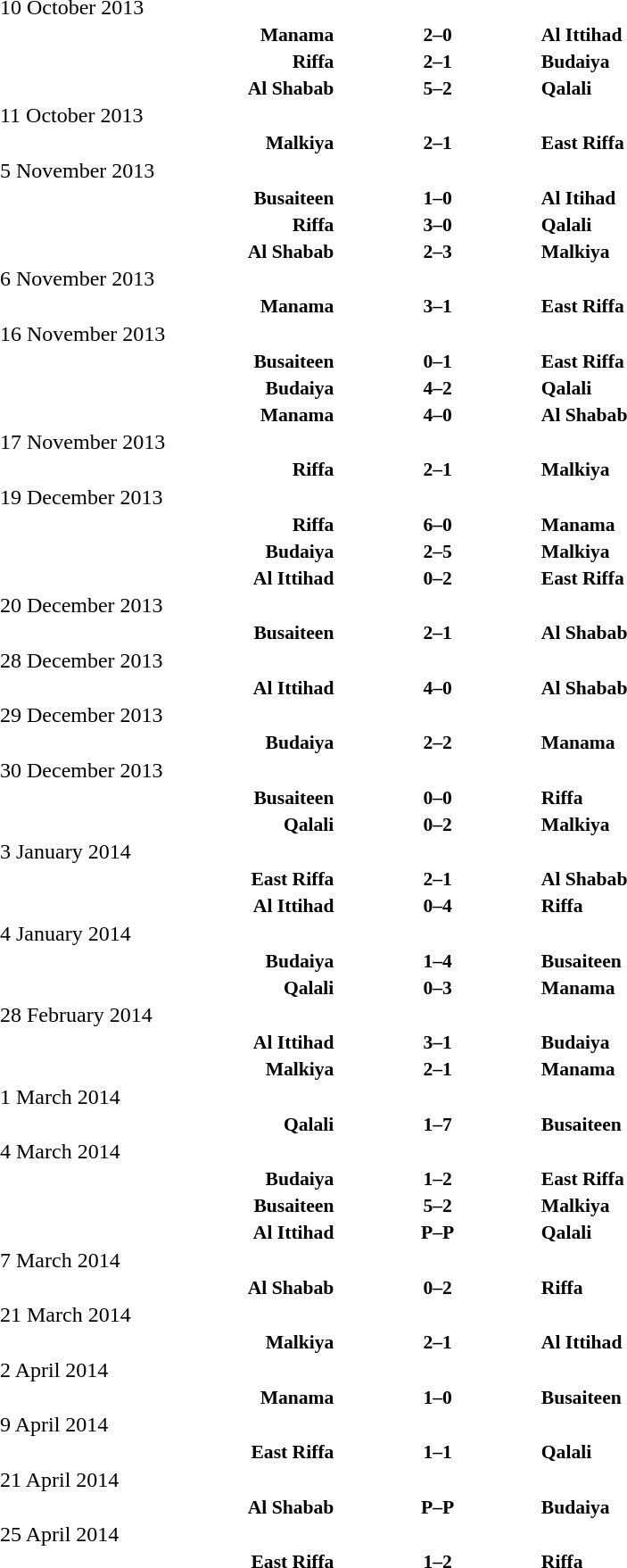<table width=100% cellspacing=1>
<tr>
<th width=20%></th>
<th width=12%></th>
<th width=20%></th>
<th></th>
</tr>
<tr>
<td>10 October 2013</td>
</tr>
<tr style=font-size:90%>
<td align=right><strong>Manama</strong></td>
<td align=center><strong>2–0</strong></td>
<td><strong>Al Ittihad</strong></td>
<td></td>
<td></td>
</tr>
<tr style=font-size:90%>
<td align=right><strong>Riffa</strong></td>
<td align=center><strong>2–1</strong></td>
<td><strong>Budaiya</strong></td>
<td></td>
<td></td>
</tr>
<tr style=font-size:90%>
<td align=right><strong>Al Shabab</strong></td>
<td align=center><strong>5–2</strong></td>
<td><strong>Qalali</strong></td>
<td></td>
<td></td>
</tr>
<tr>
<td>11 October 2013</td>
</tr>
<tr style=font-size:90%>
<td align=right><strong>Malkiya</strong></td>
<td align=center><strong>2–1</strong></td>
<td><strong>East Riffa</strong></td>
<td></td>
<td></td>
</tr>
<tr>
<td>5 November 2013</td>
</tr>
<tr style=font-size:90%>
<td align=right><strong>Busaiteen</strong></td>
<td align=center><strong>1–0</strong></td>
<td><strong>Al Itihad</strong></td>
<td></td>
<td></td>
</tr>
<tr style=font-size:90%>
<td align=right><strong>Riffa</strong></td>
<td align=center><strong>3–0</strong></td>
<td><strong>Qalali</strong></td>
<td></td>
<td></td>
</tr>
<tr style=font-size:90%>
<td align=right><strong>Al Shabab</strong></td>
<td align=center><strong>2–3</strong></td>
<td><strong>Malkiya</strong></td>
<td></td>
<td></td>
</tr>
<tr>
<td>6 November 2013</td>
</tr>
<tr style=font-size:90%>
<td align=right><strong>Manama</strong></td>
<td align=center><strong>3–1</strong></td>
<td><strong>East Riffa</strong></td>
<td></td>
<td></td>
</tr>
<tr>
<td>16 November 2013</td>
</tr>
<tr style=font-size:90%>
<td align=right><strong>Busaiteen</strong></td>
<td align=center><strong>0–1</strong></td>
<td><strong>East Riffa</strong></td>
<td></td>
<td></td>
</tr>
<tr style=font-size:90%>
<td align=right><strong>Budaiya</strong></td>
<td align=center><strong>4–2</strong></td>
<td><strong>Qalali</strong></td>
<td></td>
<td></td>
</tr>
<tr style=font-size:90%>
<td align=right><strong>Manama</strong></td>
<td align=center><strong>4–0</strong></td>
<td><strong>Al Shabab</strong></td>
<td></td>
<td></td>
</tr>
<tr>
<td>17 November 2013</td>
</tr>
<tr style=font-size:90%>
<td align=right><strong>Riffa</strong></td>
<td align=center><strong>2–1</strong></td>
<td><strong>Malkiya</strong></td>
<td></td>
<td></td>
</tr>
<tr>
<td>19 December 2013</td>
</tr>
<tr style=font-size:90%>
<td align=right><strong>Riffa</strong></td>
<td align=center><strong>6–0</strong></td>
<td><strong>Manama</strong></td>
<td></td>
<td></td>
</tr>
<tr style=font-size:90%>
<td align=right><strong>Budaiya</strong></td>
<td align=center><strong>2–5</strong></td>
<td><strong>Malkiya</strong></td>
<td></td>
<td></td>
</tr>
<tr style=font-size:90%>
<td align=right><strong>Al Ittihad</strong></td>
<td align=center><strong>0–2</strong></td>
<td><strong>East Riffa</strong></td>
<td></td>
<td></td>
</tr>
<tr>
<td>20 December 2013</td>
</tr>
<tr style=font-size:90%>
<td align=right><strong>Busaiteen</strong></td>
<td align=center><strong>2–1</strong></td>
<td><strong>Al Shabab</strong></td>
<td></td>
<td></td>
</tr>
<tr>
<td>28 December 2013</td>
</tr>
<tr style=font-size:90%>
<td align=right><strong>Al Ittihad</strong></td>
<td align=center><strong>4–0</strong></td>
<td><strong>Al Shabab</strong></td>
<td></td>
<td></td>
</tr>
<tr>
<td>29 December 2013</td>
</tr>
<tr style=font-size:90%>
<td align=right><strong>Budaiya</strong></td>
<td align=center><strong>2–2</strong></td>
<td><strong>Manama</strong></td>
<td></td>
<td></td>
</tr>
<tr>
<td>30 December 2013</td>
</tr>
<tr style=font-size:90%>
<td align=right><strong>Busaiteen</strong></td>
<td align=center><strong>0–0</strong></td>
<td><strong>Riffa</strong></td>
<td></td>
<td></td>
</tr>
<tr style=font-size:90%>
<td align=right><strong>Qalali</strong></td>
<td align=center><strong>0–2</strong></td>
<td><strong>Malkiya</strong></td>
<td></td>
<td></td>
</tr>
<tr>
<td>3 January 2014</td>
</tr>
<tr style=font-size:90%>
<td align=right><strong>East Riffa</strong></td>
<td align=center><strong>2–1</strong></td>
<td><strong>Al Shabab</strong></td>
<td></td>
<td></td>
</tr>
<tr style=font-size:90%>
<td align=right><strong>Al Ittihad</strong></td>
<td align=center><strong>0–4</strong></td>
<td><strong>Riffa</strong></td>
<td></td>
<td></td>
</tr>
<tr>
<td>4 January 2014</td>
</tr>
<tr style=font-size:90%>
<td align=right><strong>Budaiya</strong></td>
<td align=center><strong>1–4</strong></td>
<td><strong>Busaiteen</strong></td>
<td></td>
<td></td>
</tr>
<tr style=font-size:90%>
<td align=right><strong>Qalali</strong></td>
<td align=center><strong>0–3</strong></td>
<td><strong>Manama</strong></td>
<td></td>
<td></td>
</tr>
<tr>
<td>28 February 2014</td>
</tr>
<tr style=font-size:90%>
<td align=right><strong>Al Ittihad</strong></td>
<td align=center><strong>3–1</strong></td>
<td><strong>Budaiya</strong></td>
<td></td>
<td></td>
</tr>
<tr style=font-size:90%>
<td align=right><strong>Malkiya</strong></td>
<td align=center><strong>2–1</strong></td>
<td><strong>Manama</strong></td>
<td></td>
<td></td>
</tr>
<tr>
<td>1 March 2014</td>
</tr>
<tr style=font-size:90%>
<td align=right><strong>Qalali</strong></td>
<td align=center><strong>1–7</strong></td>
<td><strong>Busaiteen</strong></td>
<td></td>
<td></td>
</tr>
<tr>
<td>4 March 2014</td>
</tr>
<tr style=font-size:90%>
<td align=right><strong>Budaiya</strong></td>
<td align=center><strong>1–2</strong></td>
<td><strong>East Riffa</strong></td>
<td></td>
<td></td>
</tr>
<tr style=font-size:90%>
<td align=right><strong>Busaiteen</strong></td>
<td align=center><strong>5–2</strong></td>
<td><strong>Malkiya</strong></td>
<td></td>
<td></td>
</tr>
<tr style=font-size:90%>
<td align=right><strong>Al Ittihad</strong></td>
<td align=center><strong>P–P</strong></td>
<td><strong>Qalali</strong></td>
<td></td>
<td></td>
</tr>
<tr>
<td>7 March 2014</td>
</tr>
<tr style=font-size:90%>
<td align=right><strong>Al Shabab</strong></td>
<td align=center><strong>0–2</strong></td>
<td><strong>Riffa</strong></td>
<td></td>
<td></td>
</tr>
<tr>
<td>21 March 2014</td>
</tr>
<tr style=font-size:90%>
<td align=right><strong>Malkiya</strong></td>
<td align=center><strong>2–1</strong></td>
<td><strong>Al Ittihad</strong></td>
<td></td>
<td></td>
</tr>
<tr>
<td>2 April 2014</td>
</tr>
<tr style=font-size:90%>
<td align=right><strong>Manama</strong></td>
<td align=center><strong>1–0</strong></td>
<td><strong>Busaiteen</strong></td>
<td></td>
<td></td>
</tr>
<tr>
<td>9 April 2014</td>
</tr>
<tr style=font-size:90%>
<td align=right><strong>East Riffa</strong></td>
<td align=center><strong>1–1</strong></td>
<td><strong>Qalali</strong></td>
<td></td>
<td></td>
</tr>
<tr>
<td>21 April 2014</td>
</tr>
<tr style=font-size:90%>
<td align=right><strong>Al Shabab</strong></td>
<td align=center><strong>P–P</strong></td>
<td><strong>Budaiya</strong></td>
<td></td>
<td></td>
</tr>
<tr>
<td>25 April 2014</td>
</tr>
<tr style=font-size:90%>
<td align=right><strong>East Riffa</strong></td>
<td align=center><strong>1–2</strong></td>
<td><strong>Riffa</strong></td>
<td></td>
<td></td>
</tr>
</table>
